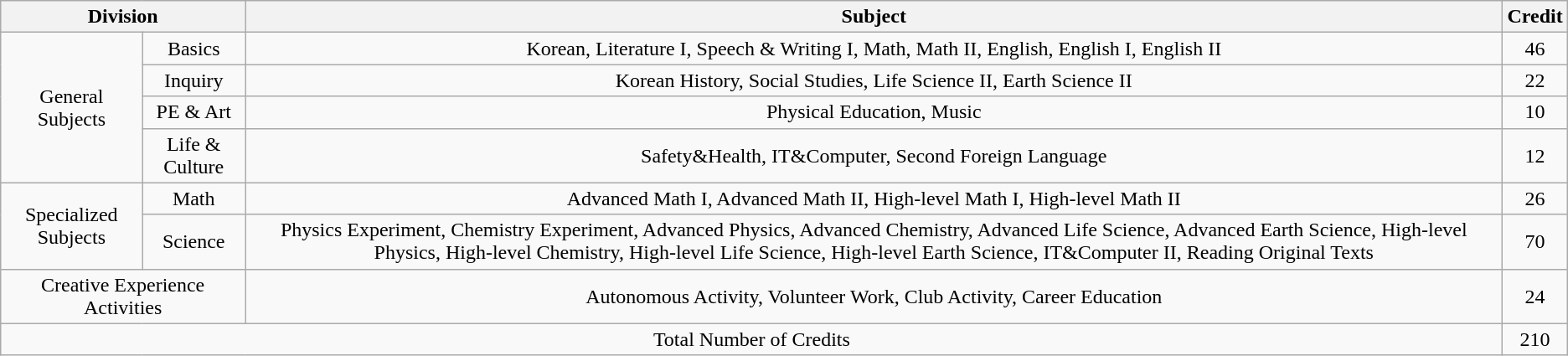<table class="wikitable">
<tr align="center">
<th colspan="2">Division</th>
<th>Subject</th>
<th>Credit</th>
</tr>
<tr align="center">
<td rowspan="4">General Subjects</td>
<td>Basics</td>
<td>Korean, Literature I, Speech & Writing I, Math, Math II, English, English I, English II</td>
<td>46</td>
</tr>
<tr align="center">
<td>Inquiry</td>
<td>Korean History, Social Studies, Life Science II, Earth Science II</td>
<td>22</td>
</tr>
<tr align="center">
<td>PE & Art</td>
<td>Physical Education, Music</td>
<td>10</td>
</tr>
<tr align="center">
<td>Life & Culture</td>
<td>Safety&Health, IT&Computer, Second Foreign Language</td>
<td>12</td>
</tr>
<tr align="center">
<td rowspan="2">Specialized Subjects</td>
<td>Math</td>
<td>Advanced Math I, Advanced Math II, High-level Math I, High-level Math II</td>
<td>26</td>
</tr>
<tr align="center">
<td>Science</td>
<td>Physics Experiment, Chemistry Experiment, Advanced Physics, Advanced Chemistry, Advanced Life Science, Advanced Earth Science, High-level Physics, High-level Chemistry, High-level Life Science, High-level Earth Science, IT&Computer II, Reading Original Texts</td>
<td>70</td>
</tr>
<tr align="center">
<td colspan="2">Creative Experience Activities</td>
<td>Autonomous Activity, Volunteer Work, Club Activity, Career Education</td>
<td>24</td>
</tr>
<tr align="center">
<td colspan="3">Total Number of Credits</td>
<td>210</td>
</tr>
</table>
